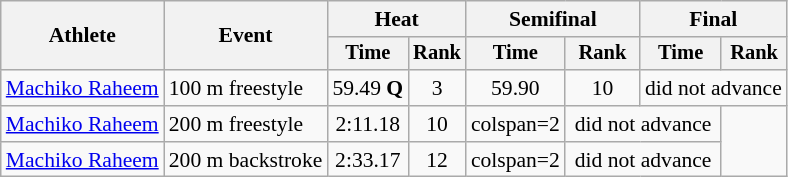<table class=wikitable style="font-size:90%">
<tr>
<th rowspan=2>Athlete</th>
<th rowspan=2>Event</th>
<th colspan="2">Heat</th>
<th colspan="2">Semifinal</th>
<th colspan="2">Final</th>
</tr>
<tr style="font-size:95%">
<th>Time</th>
<th>Rank</th>
<th>Time</th>
<th>Rank</th>
<th>Time</th>
<th>Rank</th>
</tr>
<tr align=center>
<td align=left><a href='#'>Machiko Raheem</a></td>
<td align=left>100 m freestyle</td>
<td>59.49 <strong>Q</strong></td>
<td>3</td>
<td>59.90</td>
<td>10</td>
<td colspan=2>did not advance</td>
</tr>
<tr align=center>
<td align=left><a href='#'>Machiko Raheem</a></td>
<td align=left>200 m freestyle</td>
<td>2:11.18</td>
<td>10</td>
<td>colspan=2 </td>
<td colspan=2>did not advance</td>
</tr>
<tr align=center>
<td align=left><a href='#'>Machiko Raheem</a></td>
<td align=left>200 m backstroke</td>
<td>2:33.17</td>
<td>12</td>
<td>colspan=2 </td>
<td colspan=2>did not advance</td>
</tr>
</table>
